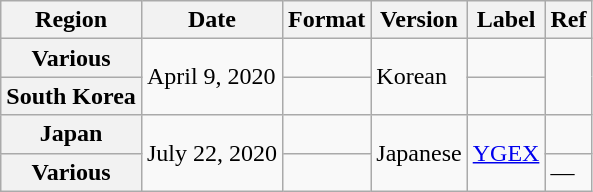<table class="wikitable plainrowheaders">
<tr>
<th scope="col">Region</th>
<th scope="col">Date</th>
<th scope="col">Format</th>
<th scope="col">Version</th>
<th scope="col">Label</th>
<th scope="col">Ref</th>
</tr>
<tr>
<th scope="row">Various</th>
<td rowspan="2">April 9, 2020</td>
<td></td>
<td rowspan="2">Korean</td>
<td></td>
<td rowspan="2"></td>
</tr>
<tr>
<th scope="row">South Korea</th>
<td></td>
<td></td>
</tr>
<tr>
<th scope="row">Japan</th>
<td rowspan="2">July 22, 2020</td>
<td></td>
<td rowspan="2">Japanese</td>
<td rowspan="2"><a href='#'>YGEX</a></td>
<td></td>
</tr>
<tr>
<th scope="row">Various</th>
<td></td>
<td>—</td>
</tr>
</table>
